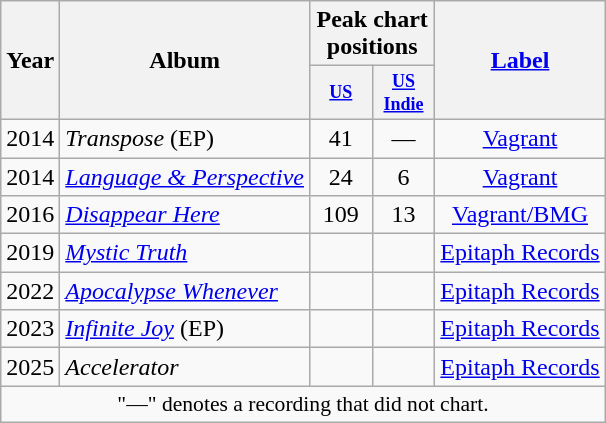<table class="wikitable" style="text-align:center;">
<tr>
<th width:40px;" rowspan="2">Year</th>
<th width:200px;" rowspan="2">Album</th>
<th colspan="2">Peak chart positions</th>
<th width:150px;" rowspan="2"><a href='#'>Label</a></th>
</tr>
<tr>
<th style="width:3em;font-size:75%"><a href='#'>US</a><br></th>
<th style="width:3em;font-size:75%"><a href='#'>US<br> Indie</a><br></th>
</tr>
<tr>
<td>2014</td>
<td style="text-align:left;"><em>Transpose</em> (EP)</td>
<td>41</td>
<td>—</td>
<td><a href='#'>Vagrant</a></td>
</tr>
<tr>
<td>2014</td>
<td style="text-align:left;"><em><a href='#'>Language & Perspective</a></em></td>
<td>24</td>
<td>6</td>
<td><a href='#'>Vagrant</a></td>
</tr>
<tr>
<td>2016</td>
<td style="text-align:left;"><em><a href='#'>Disappear Here</a></em></td>
<td>109</td>
<td>13</td>
<td><a href='#'>Vagrant/BMG</a></td>
</tr>
<tr>
<td>2019</td>
<td style="text-align:left;"><em><a href='#'>Mystic Truth</a></em></td>
<td></td>
<td></td>
<td><a href='#'>Epitaph Records</a></td>
</tr>
<tr>
<td>2022</td>
<td style="text-align:left;"><em><a href='#'>Apocalypse Whenever</a></em></td>
<td></td>
<td></td>
<td><a href='#'>Epitaph Records</a></td>
</tr>
<tr>
<td>2023</td>
<td style="text-align:left;"><em><a href='#'>Infinite Joy</a></em> (EP)</td>
<td></td>
<td></td>
<td><a href='#'>Epitaph Records</a></td>
</tr>
<tr>
<td>2025</td>
<td style="text-align:left;"><em>Accelerator</em></td>
<td></td>
<td></td>
<td><a href='#'>Epitaph Records</a></td>
</tr>
<tr>
<td colspan="5" style="font-size:90%">"—" denotes a recording that did not chart.</td>
</tr>
</table>
